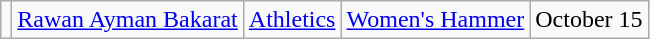<table class="wikitable sortable">
<tr>
<td></td>
<td><a href='#'>Rawan Ayman Bakarat</a></td>
<td><a href='#'>Athletics</a></td>
<td><a href='#'>Women's Hammer</a></td>
<td>October 15</td>
</tr>
</table>
